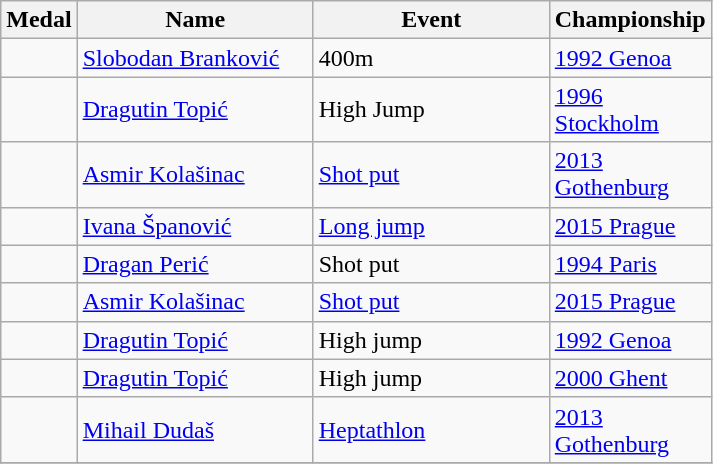<table class="wikitable sortable" style="font-size:100%">
<tr>
<th>Medal</th>
<th width=150>Name</th>
<th width=150>Event</th>
<th width=100>Championship</th>
</tr>
<tr>
<td></td>
<td><a href='#'>Slobodan Branković</a></td>
<td>400m</td>
<td><a href='#'>1992 Genoa</a> </td>
</tr>
<tr>
<td></td>
<td><a href='#'>Dragutin Topić</a></td>
<td>High Jump</td>
<td><a href='#'>1996 Stockholm</a> </td>
</tr>
<tr>
<td></td>
<td><a href='#'>Asmir Kolašinac</a></td>
<td><a href='#'>Shot put</a></td>
<td><a href='#'>2013 Gothenburg</a> </td>
</tr>
<tr>
<td></td>
<td><a href='#'>Ivana Španović</a></td>
<td><a href='#'>Long jump</a></td>
<td><a href='#'>2015 Prague</a> </td>
</tr>
<tr>
<td></td>
<td><a href='#'>Dragan Perić</a></td>
<td>Shot put</td>
<td><a href='#'>1994 Paris</a> </td>
</tr>
<tr>
<td></td>
<td><a href='#'>Asmir Kolašinac</a></td>
<td><a href='#'>Shot put</a></td>
<td><a href='#'>2015 Prague</a> </td>
</tr>
<tr>
<td></td>
<td><a href='#'>Dragutin Topić</a></td>
<td>High jump</td>
<td><a href='#'>1992 Genoa</a> </td>
</tr>
<tr>
<td></td>
<td><a href='#'>Dragutin Topić</a></td>
<td>High jump</td>
<td><a href='#'>2000 Ghent</a> </td>
</tr>
<tr>
<td></td>
<td><a href='#'>Mihail Dudaš</a></td>
<td><a href='#'>Heptathlon</a></td>
<td><a href='#'>2013 Gothenburg</a> </td>
</tr>
<tr>
</tr>
</table>
